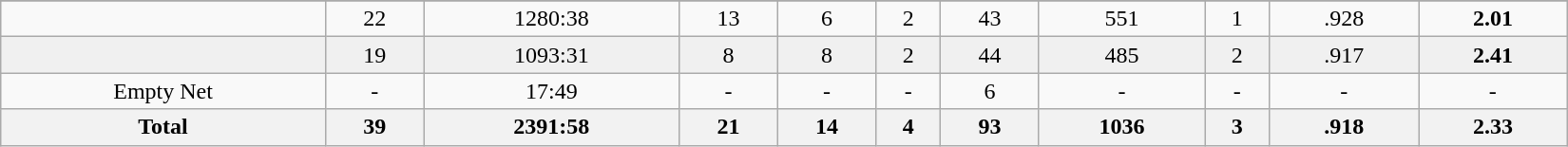<table class="wikitable sortable" width ="1100">
<tr align="center">
</tr>
<tr align="center" bgcolor="">
<td></td>
<td>22</td>
<td>1280:38</td>
<td>13</td>
<td>6</td>
<td>2</td>
<td>43</td>
<td>551</td>
<td>1</td>
<td>.928</td>
<td><strong>2.01</strong></td>
</tr>
<tr align="center" bgcolor="f0f0f0">
<td></td>
<td>19</td>
<td>1093:31</td>
<td>8</td>
<td>8</td>
<td>2</td>
<td>44</td>
<td>485</td>
<td>2</td>
<td>.917</td>
<td><strong>2.41</strong></td>
</tr>
<tr align="center" bgcolor="">
<td>Empty Net</td>
<td>-</td>
<td>17:49</td>
<td>-</td>
<td>-</td>
<td>-</td>
<td>6</td>
<td>-</td>
<td>-</td>
<td>-</td>
<td>-</td>
</tr>
<tr>
<th>Total</th>
<th>39</th>
<th>2391:58</th>
<th>21</th>
<th>14</th>
<th>4</th>
<th>93</th>
<th>1036</th>
<th>3</th>
<th>.918</th>
<th>2.33</th>
</tr>
</table>
